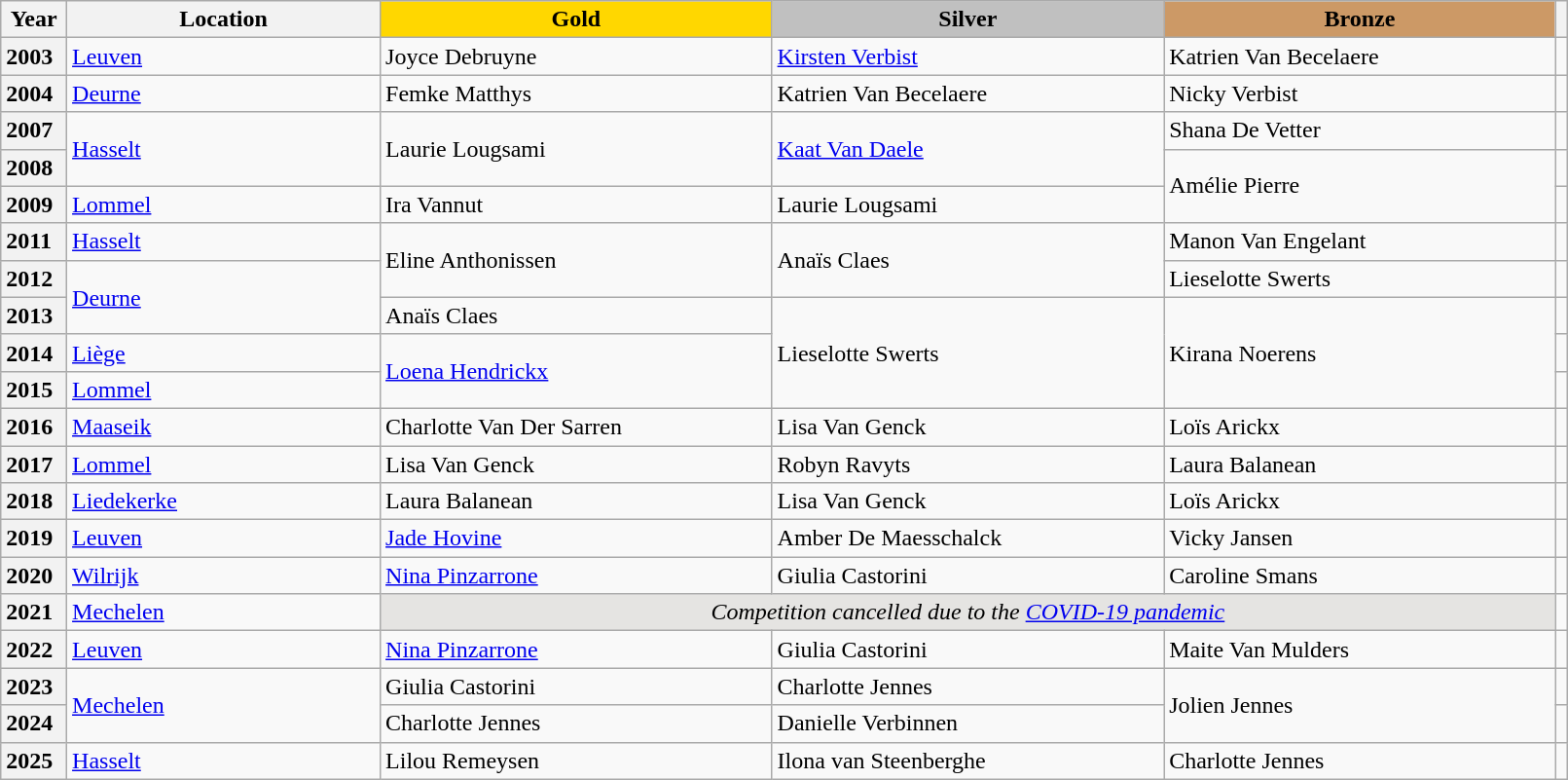<table class="wikitable unsortable" style="text-align:left; width:85%">
<tr>
<th scope="col" style="text-align:center">Year</th>
<th scope="col" style="text-align:center; width:20%">Location</th>
<th scope="col" style="text-align:center; width:25%; background:gold">Gold</th>
<th scope="col" style="text-align:center; width:25%; background:silver">Silver</th>
<th scope="col" style="text-align:center; width:25%; background:#c96">Bronze</th>
<th scope="col" style="text-align:center"></th>
</tr>
<tr>
<th scope="row" style="text-align:left">2003</th>
<td><a href='#'>Leuven</a></td>
<td>Joyce Debruyne</td>
<td><a href='#'>Kirsten Verbist</a></td>
<td>Katrien Van Becelaere</td>
<td></td>
</tr>
<tr>
<th scope="row" style="text-align:left">2004</th>
<td><a href='#'>Deurne</a></td>
<td>Femke Matthys</td>
<td>Katrien Van Becelaere</td>
<td>Nicky Verbist</td>
<td></td>
</tr>
<tr>
<th scope="row" style="text-align:left">2007</th>
<td rowspan="2"><a href='#'>Hasselt</a></td>
<td rowspan="2">Laurie Lougsami</td>
<td rowspan="2"><a href='#'>Kaat Van Daele</a></td>
<td>Shana De Vetter</td>
<td></td>
</tr>
<tr>
<th scope="row" style="text-align:left">2008</th>
<td rowspan="2">Amélie Pierre</td>
<td></td>
</tr>
<tr>
<th scope="row" style="text-align:left">2009</th>
<td><a href='#'>Lommel</a></td>
<td>Ira Vannut</td>
<td>Laurie Lougsami</td>
<td></td>
</tr>
<tr>
<th scope="row" style="text-align:left">2011</th>
<td><a href='#'>Hasselt</a></td>
<td rowspan="2">Eline Anthonissen</td>
<td rowspan="2">Anaïs Claes</td>
<td>Manon Van Engelant</td>
<td></td>
</tr>
<tr>
<th scope="row" style="text-align:left">2012</th>
<td rowspan="2"><a href='#'>Deurne</a></td>
<td>Lieselotte Swerts</td>
<td></td>
</tr>
<tr>
<th scope="row" style="text-align:left">2013</th>
<td>Anaïs Claes</td>
<td rowspan="3">Lieselotte Swerts</td>
<td rowspan="3">Kirana Noerens</td>
<td></td>
</tr>
<tr>
<th scope="row" style="text-align:left">2014</th>
<td><a href='#'>Liège</a></td>
<td rowspan="2"><a href='#'>Loena Hendrickx</a></td>
<td></td>
</tr>
<tr>
<th scope="row" style="text-align:left">2015</th>
<td><a href='#'>Lommel</a></td>
<td></td>
</tr>
<tr>
<th scope="row" style="text-align:left">2016</th>
<td><a href='#'>Maaseik</a></td>
<td>Charlotte Van Der Sarren</td>
<td>Lisa Van Genck</td>
<td>Loïs Arickx</td>
<td></td>
</tr>
<tr>
<th scope="row" style="text-align:left">2017</th>
<td><a href='#'>Lommel</a></td>
<td>Lisa Van Genck</td>
<td>Robyn Ravyts</td>
<td>Laura Balanean</td>
<td></td>
</tr>
<tr>
<th scope="row" style="text-align:left">2018</th>
<td><a href='#'>Liedekerke</a></td>
<td>Laura Balanean</td>
<td>Lisa Van Genck</td>
<td>Loïs Arickx</td>
<td></td>
</tr>
<tr>
<th scope="row" style="text-align:left">2019</th>
<td><a href='#'>Leuven</a></td>
<td><a href='#'>Jade Hovine</a></td>
<td>Amber De Maesschalck</td>
<td>Vicky Jansen</td>
<td></td>
</tr>
<tr>
<th scope="row" style="text-align:left">2020</th>
<td><a href='#'>Wilrijk</a></td>
<td><a href='#'>Nina Pinzarrone</a></td>
<td>Giulia Castorini</td>
<td>Caroline Smans</td>
<td></td>
</tr>
<tr>
<th scope="row" style="text-align:left">2021</th>
<td><a href='#'>Mechelen</a></td>
<td colspan="3" bgcolor="e5e4e2" align="center"><em>Competition cancelled due to the <a href='#'>COVID-19 pandemic</a></em></td>
<td></td>
</tr>
<tr>
<th scope="row" style="text-align:left">2022</th>
<td><a href='#'>Leuven</a></td>
<td><a href='#'>Nina Pinzarrone</a></td>
<td>Giulia Castorini</td>
<td>Maite Van Mulders</td>
<td></td>
</tr>
<tr>
<th scope="row" style="text-align:left">2023</th>
<td rowspan="2"><a href='#'>Mechelen</a></td>
<td>Giulia Castorini</td>
<td>Charlotte Jennes</td>
<td rowspan="2">Jolien Jennes</td>
<td></td>
</tr>
<tr>
<th scope="row" style="text-align:left">2024</th>
<td>Charlotte Jennes</td>
<td>Danielle Verbinnen</td>
<td></td>
</tr>
<tr>
<th scope="row" style="text-align:left">2025</th>
<td><a href='#'>Hasselt</a></td>
<td>Lilou Remeysen</td>
<td>Ilona van Steenberghe</td>
<td>Charlotte Jennes</td>
<td></td>
</tr>
</table>
